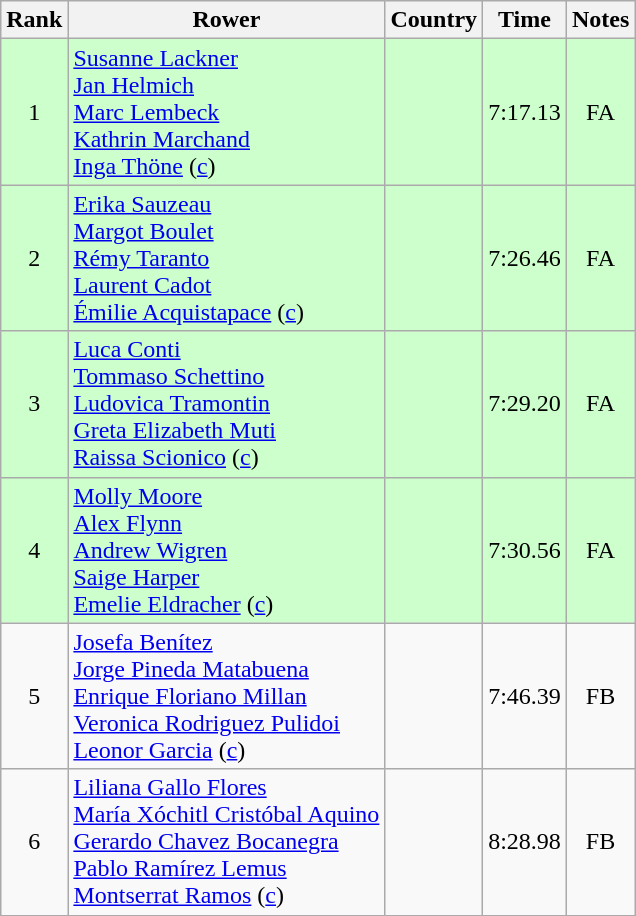<table class="wikitable" style="text-align:center">
<tr>
<th>Rank</th>
<th>Rower</th>
<th>Country</th>
<th>Time</th>
<th>Notes</th>
</tr>
<tr bgcolor=ccffcc>
<td>1</td>
<td align="left"><a href='#'>Susanne Lackner</a><br><a href='#'>Jan Helmich</a><br><a href='#'>Marc Lembeck</a><br><a href='#'>Kathrin Marchand</a><br><a href='#'>Inga Thöne</a> (<a href='#'>c</a>)</td>
<td align="left"></td>
<td>7:17.13</td>
<td>FA</td>
</tr>
<tr bgcolor=ccffcc>
<td>2</td>
<td align="left"><a href='#'>Erika Sauzeau</a><br><a href='#'>Margot Boulet</a><br><a href='#'>Rémy Taranto</a><br><a href='#'>Laurent Cadot</a><br><a href='#'>Émilie Acquistapace</a> (<a href='#'>c</a>)</td>
<td align="left"></td>
<td>7:26.46</td>
<td>FA</td>
</tr>
<tr bgcolor=ccffcc>
<td>3</td>
<td align="left"><a href='#'>Luca Conti</a><br><a href='#'>Tommaso Schettino</a><br><a href='#'>Ludovica Tramontin</a><br><a href='#'>Greta Elizabeth Muti</a><br><a href='#'>Raissa Scionico</a> (<a href='#'>c</a>)</td>
<td align="left"></td>
<td>7:29.20</td>
<td>FA</td>
</tr>
<tr bgcolor=ccffcc>
<td>4</td>
<td align="left"><a href='#'>Molly Moore</a><br><a href='#'>Alex Flynn</a><br><a href='#'>Andrew Wigren</a><br><a href='#'>Saige Harper</a><br><a href='#'>Emelie Eldracher</a> (<a href='#'>c</a>)</td>
<td align="left"></td>
<td>7:30.56</td>
<td>FA</td>
</tr>
<tr>
<td>5</td>
<td align="left"><a href='#'>Josefa Benítez</a><br><a href='#'>Jorge Pineda Matabuena</a><br><a href='#'>Enrique Floriano Millan</a><br><a href='#'>Veronica Rodriguez Pulidoi</a><br><a href='#'>Leonor Garcia</a> (<a href='#'>c</a>)</td>
<td align="left"></td>
<td>7:46.39</td>
<td>FB</td>
</tr>
<tr>
<td>6</td>
<td align="left"><a href='#'>Liliana Gallo Flores</a><br><a href='#'>María Xóchitl Cristóbal Aquino</a><br><a href='#'>Gerardo Chavez Bocanegra</a><br><a href='#'>Pablo Ramírez Lemus</a><br><a href='#'>Montserrat Ramos</a> (<a href='#'>c</a>)</td>
<td align="left"></td>
<td>8:28.98</td>
<td>FB</td>
</tr>
</table>
